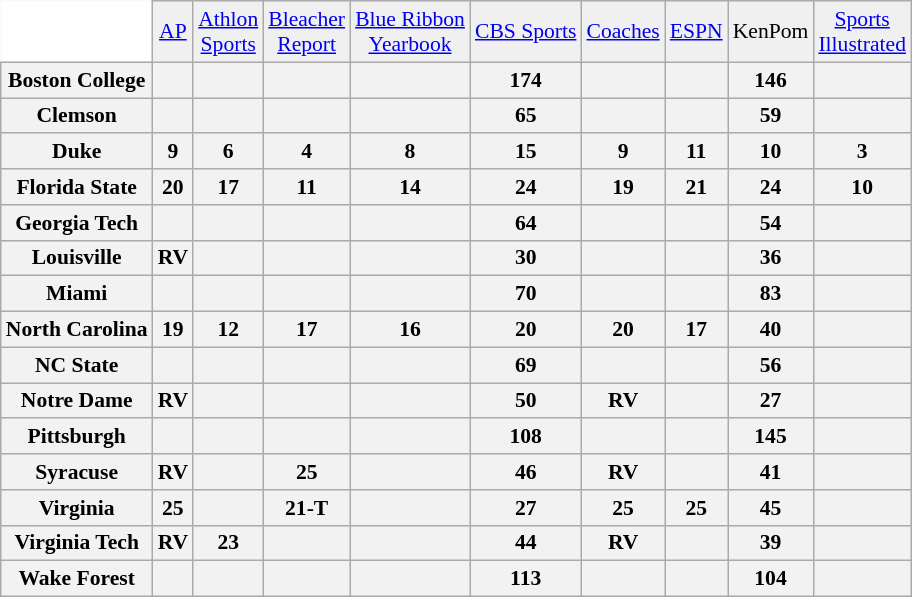<table class="wikitable" style="white-space:nowrap; font-size:90%;">
<tr>
<td style="background:white; border-top-style:hidden; border-left-style:hidden;"></td>
<td align="center" style="background:#f0f0f0;"><a href='#'>AP</a></td>
<td align="center" style="background:#f0f0f0;"><a href='#'>Athlon<br>Sports</a></td>
<td align="center" style="background:#f0f0f0;"><a href='#'>Bleacher<br>Report</a></td>
<td align="center" style="background:#f0f0f0;"><a href='#'>Blue Ribbon<br>Yearbook</a></td>
<td align="center" style="background:#f0f0f0;"><a href='#'>CBS Sports</a></td>
<td align="center" style="background:#f0f0f0;"><a href='#'>Coaches</a></td>
<td align="center" style="background:#f0f0f0;"><a href='#'>ESPN</a></td>
<td align="center" style="background:#f0f0f0;">KenPom</td>
<td align="center" style="background:#f0f0f0;"><a href='#'>Sports<br>Illustrated</a></td>
</tr>
<tr style="text-align:center;">
<th style=>Boston College</th>
<th></th>
<th></th>
<th></th>
<th></th>
<th>174</th>
<th></th>
<th></th>
<th>146</th>
<th></th>
</tr>
<tr style="text-align:center;">
<th style=>Clemson</th>
<th></th>
<th></th>
<th></th>
<th></th>
<th>65</th>
<th></th>
<th></th>
<th>59</th>
<th></th>
</tr>
<tr style="text-align:center;">
<th style=>Duke</th>
<th>9</th>
<th>6</th>
<th>4</th>
<th>8</th>
<th>15</th>
<th>9</th>
<th>11</th>
<th>10</th>
<th>3</th>
</tr>
<tr style="text-align:center;">
<th style=>Florida State</th>
<th>20</th>
<th>17</th>
<th>11</th>
<th>14</th>
<th>24</th>
<th>19</th>
<th>21</th>
<th>24</th>
<th>10</th>
</tr>
<tr style="text-align:center;">
<th style=>Georgia Tech</th>
<th></th>
<th></th>
<th></th>
<th></th>
<th>64</th>
<th></th>
<th></th>
<th>54</th>
<th></th>
</tr>
<tr style="text-align:center;">
<th style=>Louisville</th>
<th>RV</th>
<th></th>
<th></th>
<th></th>
<th>30</th>
<th></th>
<th></th>
<th>36</th>
<th></th>
</tr>
<tr style="text-align:center;">
<th style=>Miami</th>
<th></th>
<th></th>
<th></th>
<th></th>
<th>70</th>
<th></th>
<th></th>
<th>83</th>
<th></th>
</tr>
<tr style="text-align:center;">
<th style=>North Carolina</th>
<th>19</th>
<th>12</th>
<th>17</th>
<th>16</th>
<th>20</th>
<th>20</th>
<th>17</th>
<th>40</th>
<th></th>
</tr>
<tr style="text-align:center;">
<th style=>NC State</th>
<th></th>
<th></th>
<th></th>
<th></th>
<th>69</th>
<th></th>
<th></th>
<th>56</th>
<th></th>
</tr>
<tr style="text-align:center;">
<th style=>Notre Dame</th>
<th>RV</th>
<th></th>
<th></th>
<th></th>
<th>50</th>
<th>RV</th>
<th></th>
<th>27</th>
<th></th>
</tr>
<tr style="text-align:center;">
<th style=>Pittsburgh</th>
<th></th>
<th></th>
<th></th>
<th></th>
<th>108</th>
<th></th>
<th></th>
<th>145</th>
<th></th>
</tr>
<tr style="text-align:center;">
<th style=>Syracuse</th>
<th>RV</th>
<th></th>
<th>25</th>
<th></th>
<th>46</th>
<th>RV</th>
<th></th>
<th>41</th>
<th></th>
</tr>
<tr style="text-align:center;">
<th style=>Virginia</th>
<th>25</th>
<th></th>
<th>21-T</th>
<th></th>
<th>27</th>
<th>25</th>
<th>25</th>
<th>45</th>
<th></th>
</tr>
<tr style="text-align:center;">
<th style=>Virginia Tech</th>
<th>RV</th>
<th>23</th>
<th></th>
<th></th>
<th>44</th>
<th>RV</th>
<th></th>
<th>39</th>
<th></th>
</tr>
<tr style="text-align:center;">
<th style=>Wake Forest</th>
<th></th>
<th></th>
<th></th>
<th></th>
<th>113</th>
<th></th>
<th></th>
<th>104</th>
<th></th>
</tr>
</table>
